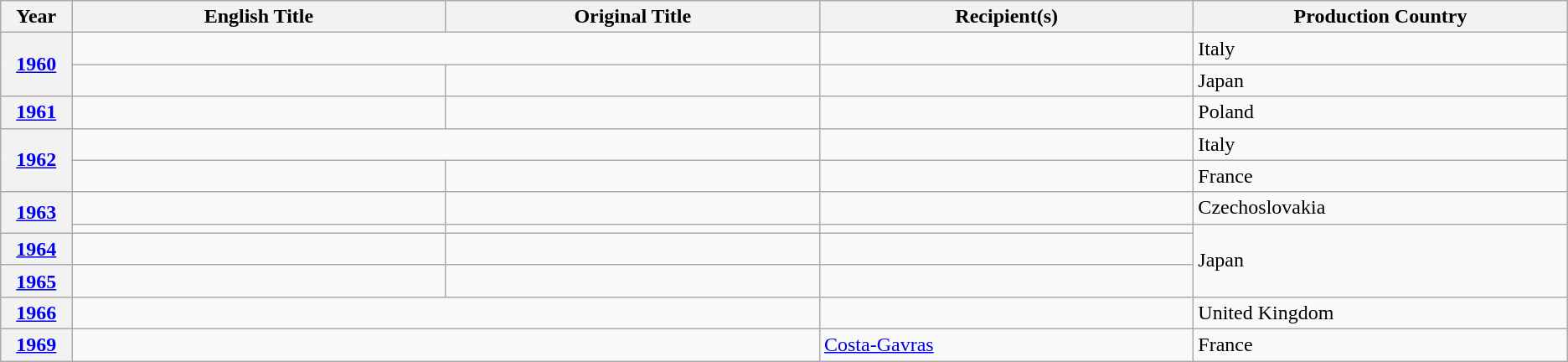<table class="wikitable plainrowheaders">
<tr>
<th scope="col" style="width:1%;">Year</th>
<th scope="col" style="width:10%;">English Title</th>
<th scope="col" style="width:10%;">Original Title</th>
<th scope="col" style="width:10%;">Recipient(s)</th>
<th scope="col" style="width:10%;" class="unsortable" scope="col">Production Country</th>
</tr>
<tr>
<th rowspan="2" style="text-align:center;"><a href='#'>1960</a></th>
<td colspan="2"></td>
<td></td>
<td>Italy</td>
</tr>
<tr>
<td></td>
<td></td>
<td></td>
<td>Japan</td>
</tr>
<tr>
<th style="text-align:center;"><a href='#'>1961</a></th>
<td></td>
<td></td>
<td></td>
<td>Poland</td>
</tr>
<tr>
<th rowspan="2" style="text-align:center;"><a href='#'>1962</a></th>
<td colspan="2"></td>
<td></td>
<td>Italy</td>
</tr>
<tr>
<td></td>
<td></td>
<td></td>
<td>France</td>
</tr>
<tr>
<th rowspan="2" style="text-align:center;"><a href='#'>1963</a></th>
<td></td>
<td></td>
<td></td>
<td>Czechoslovakia</td>
</tr>
<tr>
<td></td>
<td></td>
<td></td>
<td rowspan="3">Japan</td>
</tr>
<tr>
<th style="text-align:center;"><a href='#'>1964</a></th>
<td></td>
<td></td>
<td></td>
</tr>
<tr>
<th style="text-align:center;"><a href='#'>1965</a></th>
<td></td>
<td></td>
<td></td>
</tr>
<tr>
<th style="text-align:center;"><a href='#'>1966</a></th>
<td colspan="2"></td>
<td></td>
<td>United Kingdom</td>
</tr>
<tr>
<th style="text-align:center;"><a href='#'>1969</a></th>
<td colspan="2"></td>
<td><a href='#'>Costa-Gavras</a></td>
<td>France</td>
</tr>
</table>
